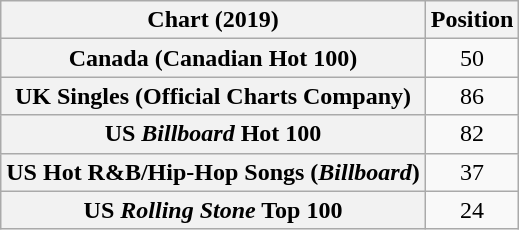<table class="wikitable sortable plainrowheaders" style="text-align:center">
<tr>
<th scope="col">Chart (2019)</th>
<th scope="col">Position</th>
</tr>
<tr>
<th scope="row">Canada (Canadian Hot 100)</th>
<td>50</td>
</tr>
<tr>
<th scope="row">UK Singles (Official Charts Company)</th>
<td>86</td>
</tr>
<tr>
<th scope="row">US <em>Billboard</em> Hot 100</th>
<td>82</td>
</tr>
<tr>
<th scope="row">US Hot R&B/Hip-Hop Songs (<em>Billboard</em>)</th>
<td>37</td>
</tr>
<tr>
<th scope="row">US <em>Rolling Stone</em> Top 100</th>
<td>24</td>
</tr>
</table>
